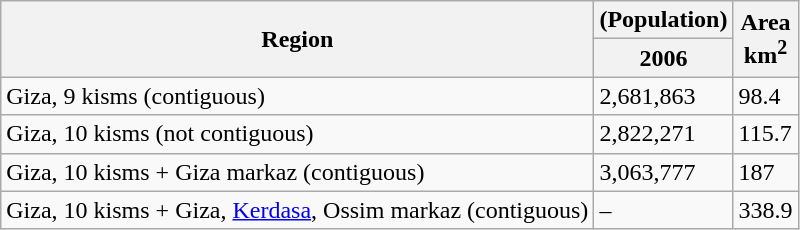<table class="wikitable sortable">
<tr>
<th rowspan="2">Region</th>
<th>(Population)</th>
<th rowspan="2">Area<br>km<sup>2</sup></th>
</tr>
<tr>
<th>2006</th>
</tr>
<tr>
<td>Giza, 9 kisms (contiguous)</td>
<td>2,681,863</td>
<td>98.4</td>
</tr>
<tr>
<td>Giza, 10 kisms (not contiguous)</td>
<td>2,822,271</td>
<td>115.7</td>
</tr>
<tr>
<td>Giza, 10 kisms + Giza markaz (contiguous)</td>
<td>3,063,777</td>
<td>187</td>
</tr>
<tr>
<td>Giza, 10 kisms + Giza, <a href='#'>Kerdasa</a>, Ossim markaz (contiguous)</td>
<td>–</td>
<td>338.9</td>
</tr>
</table>
